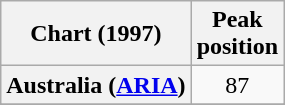<table class="wikitable sortable plainrowheaders" style="text-align:center">
<tr>
<th scope="col">Chart (1997)</th>
<th scope="col">Peak<br>position</th>
</tr>
<tr>
<th scope="row">Australia (<a href='#'>ARIA</a>)</th>
<td>87</td>
</tr>
<tr>
</tr>
<tr>
</tr>
<tr>
</tr>
<tr>
</tr>
</table>
